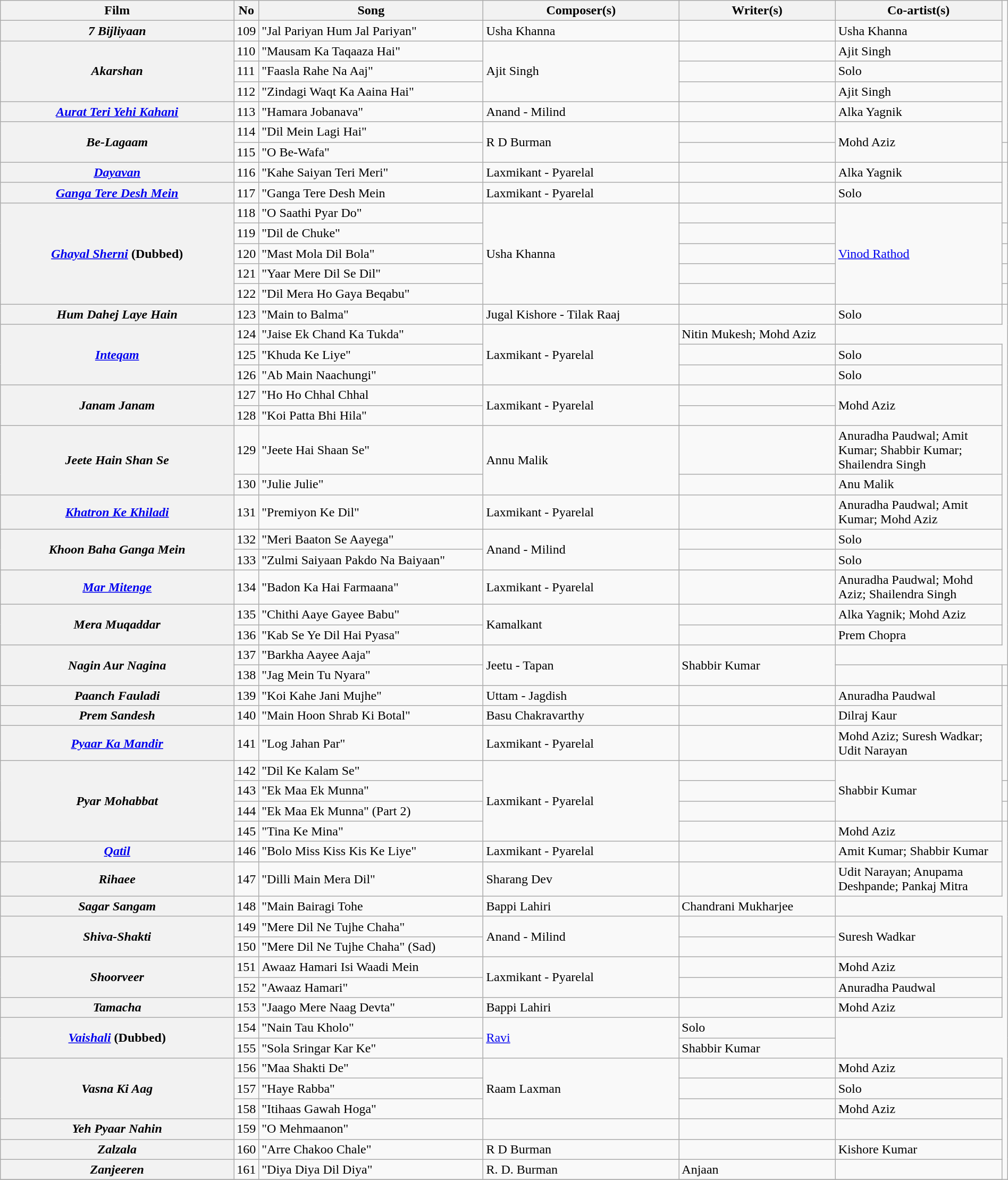<table class="wikitable plainrowheaders" style="width:100%; textcolor:#000">
<tr>
<th scope="col" style="width:24%;">Film</th>
<th>No</th>
<th scope="col" style="width:23%;">Song</th>
<th scope="col" style="width:20%;">Composer(s)</th>
<th scope="col" style="width:16%;">Writer(s)</th>
<th scope="col" style="width:18%;">Co-artist(s)</th>
</tr>
<tr>
<th><em>7 Bijliyaan</em></th>
<td>109</td>
<td>"Jal Pariyan Hum Jal Pariyan"</td>
<td>Usha Khanna</td>
<td></td>
<td>Usha Khanna</td>
</tr>
<tr>
<th rowspan=3><em>Akarshan</em></th>
<td>110</td>
<td>"Mausam Ka Taqaaza Hai"</td>
<td rowspan=3>Ajit Singh</td>
<td></td>
<td>Ajit Singh</td>
</tr>
<tr>
<td>111</td>
<td>"Faasla Rahe Na Aaj"</td>
<td></td>
<td>Solo</td>
</tr>
<tr>
<td>112</td>
<td>"Zindagi Waqt Ka Aaina Hai"</td>
<td></td>
<td>Ajit Singh</td>
</tr>
<tr>
<th><em><a href='#'>Aurat Teri Yehi Kahani</a></em></th>
<td>113</td>
<td>"Hamara Jobanava"</td>
<td>Anand - Milind</td>
<td></td>
<td>Alka Yagnik</td>
</tr>
<tr>
<th rowspan=2><em>Be-Lagaam</em></th>
<td>114</td>
<td>"Dil Mein Lagi Hai"</td>
<td rowspan=2>R D Burman</td>
<td></td>
<td rowspan=2>Mohd Aziz</td>
</tr>
<tr>
<td>115</td>
<td>"O Be-Wafa"</td>
<td></td>
<td></td>
</tr>
<tr>
<th><em><a href='#'>Dayavan</a></em></th>
<td>116</td>
<td>"Kahe Saiyan Teri Meri"</td>
<td>Laxmikant - Pyarelal</td>
<td></td>
<td>Alka Yagnik</td>
</tr>
<tr>
<th><em><a href='#'>Ganga Tere Desh Mein</a></em></th>
<td>117</td>
<td>"Ganga Tere Desh Mein</td>
<td>Laxmikant - Pyarelal</td>
<td></td>
<td>Solo</td>
</tr>
<tr>
<th rowspan=5><em><a href='#'>Ghayal Sherni</a></em> (Dubbed)</th>
<td>118</td>
<td>"O Saathi Pyar Do"</td>
<td rowspan=5>Usha Khanna</td>
<td></td>
<td rowspan=5><a href='#'>Vinod Rathod</a></td>
</tr>
<tr>
<td>119</td>
<td>"Dil de Chuke"</td>
<td></td>
<td></td>
</tr>
<tr>
<td>120</td>
<td>"Mast Mola Dil Bola"</td>
<td></td>
<td></td>
</tr>
<tr>
<td>121</td>
<td>"Yaar Mere Dil Se Dil"</td>
<td></td>
<td></td>
</tr>
<tr>
<td>122</td>
<td>"Dil Mera Ho Gaya Beqabu"</td>
<td></td>
<td></td>
</tr>
<tr>
<th><em>Hum Dahej Laye Hain</em></th>
<td>123</td>
<td>"Main to Balma"</td>
<td>Jugal Kishore - Tilak Raaj</td>
<td></td>
<td>Solo</td>
</tr>
<tr>
<th rowspan=3><em><a href='#'>Inteqam</a></em></th>
<td>124</td>
<td>"Jaise Ek Chand Ka Tukda"</td>
<td rowspan=3>Laxmikant - Pyarelal</td>
<td>Nitin Mukesh; Mohd Aziz</td>
</tr>
<tr>
<td>125</td>
<td>"Khuda Ke Liye"</td>
<td></td>
<td>Solo</td>
</tr>
<tr>
<td>126</td>
<td>"Ab Main Naachungi"</td>
<td></td>
<td>Solo</td>
</tr>
<tr>
<th rowspan=2><em>Janam Janam</em></th>
<td>127</td>
<td>"Ho Ho Chhal Chhal</td>
<td rowspan=2>Laxmikant - Pyarelal</td>
<td></td>
<td rowspan=2>Mohd Aziz</td>
</tr>
<tr>
<td>128</td>
<td>"Koi Patta Bhi Hila"</td>
<td></td>
</tr>
<tr>
<th rowspan=2><em>Jeete Hain Shan Se</em></th>
<td>129</td>
<td>"Jeete Hai Shaan Se"</td>
<td rowspan=2>Annu Malik</td>
<td></td>
<td>Anuradha Paudwal;  Amit Kumar; Shabbir Kumar; Shailendra Singh</td>
</tr>
<tr>
<td>130</td>
<td>"Julie Julie"</td>
<td></td>
<td>Anu Malik</td>
</tr>
<tr>
<th><em><a href='#'>Khatron Ke Khiladi</a></em></th>
<td>131</td>
<td>"Premiyon Ke Dil"</td>
<td>Laxmikant - Pyarelal</td>
<td></td>
<td>Anuradha Paudwal;  Amit Kumar; Mohd Aziz</td>
</tr>
<tr>
<th rowspan=2><em>Khoon Baha Ganga Mein</em></th>
<td>132</td>
<td>"Meri Baaton Se Aayega"</td>
<td rowspan=2>Anand - Milind</td>
<td></td>
<td>Solo</td>
</tr>
<tr>
<td>133</td>
<td>"Zulmi Saiyaan Pakdo Na Baiyaan"</td>
<td></td>
<td>Solo</td>
</tr>
<tr>
<th><em><a href='#'>Mar Mitenge</a></em></th>
<td>134</td>
<td>"Badon Ka Hai Farmaana"</td>
<td>Laxmikant - Pyarelal</td>
<td></td>
<td>Anuradha Paudwal;  Mohd Aziz; Shailendra Singh</td>
</tr>
<tr>
<th rowspan=2><em>Mera Muqaddar</em></th>
<td>135</td>
<td>"Chithi Aaye Gayee Babu"</td>
<td rowspan=2>Kamalkant</td>
<td></td>
<td>Alka Yagnik;  Mohd Aziz</td>
</tr>
<tr>
<td>136</td>
<td>"Kab Se Ye Dil Hai Pyasa"</td>
<td></td>
<td>Prem Chopra</td>
</tr>
<tr>
<th rowspan=2><em>Nagin Aur Nagina</em></th>
<td>137</td>
<td>"Barkha Aayee Aaja"</td>
<td rowspan=2>Jeetu - Tapan</td>
<td rowspan=2>Shabbir Kumar</td>
</tr>
<tr>
<td>138</td>
<td>"Jag Mein Tu Nyara"</td>
<td></td>
<td></td>
</tr>
<tr>
<th><em>Paanch Fauladi</em></th>
<td>139</td>
<td>"Koi Kahe Jani Mujhe"</td>
<td>Uttam - Jagdish</td>
<td></td>
<td>Anuradha Paudwal</td>
</tr>
<tr>
<th><em>Prem Sandesh</em></th>
<td>140</td>
<td>"Main Hoon Shrab Ki Botal"</td>
<td>Basu Chakravarthy</td>
<td></td>
<td>Dilraj Kaur</td>
</tr>
<tr>
<th><em><a href='#'>Pyaar Ka Mandir</a></em></th>
<td>141</td>
<td>"Log Jahan Par"</td>
<td>Laxmikant - Pyarelal</td>
<td></td>
<td>Mohd Aziz; Suresh Wadkar; Udit Narayan</td>
</tr>
<tr>
<th rowspan=4><em>Pyar Mohabbat</em></th>
<td>142</td>
<td>"Dil Ke Kalam Se"</td>
<td rowspan=4>Laxmikant - Pyarelal</td>
<td></td>
<td rowspan=3>Shabbir Kumar</td>
</tr>
<tr>
<td>143</td>
<td>"Ek Maa Ek Munna"</td>
<td></td>
<td></td>
</tr>
<tr>
<td>144</td>
<td>"Ek Maa Ek Munna" (Part 2)</td>
<td></td>
<td></td>
</tr>
<tr>
<td>145</td>
<td>"Tina Ke Mina"</td>
<td></td>
<td>Mohd Aziz</td>
</tr>
<tr>
<th><em><a href='#'>Qatil</a></em></th>
<td>146</td>
<td>"Bolo Miss Kiss Kis Ke Liye"</td>
<td>Laxmikant - Pyarelal</td>
<td></td>
<td>Amit Kumar; Shabbir Kumar</td>
</tr>
<tr>
<th><em>Rihaee</em></th>
<td>147</td>
<td>"Dilli Main Mera Dil"</td>
<td>Sharang Dev</td>
<td></td>
<td>Udit Narayan; Anupama Deshpande; Pankaj Mitra</td>
</tr>
<tr>
<th><em>Sagar Sangam</em></th>
<td>148</td>
<td>"Main Bairagi Tohe</td>
<td>Bappi Lahiri</td>
<td>Chandrani Mukharjee</td>
</tr>
<tr>
<th rowspan=2><em>Shiva-Shakti</em></th>
<td>149</td>
<td>"Mere Dil Ne Tujhe Chaha"</td>
<td rowspan=2>Anand - Milind</td>
<td></td>
<td rowspan=2>Suresh Wadkar</td>
</tr>
<tr>
<td>150</td>
<td>"Mere Dil Ne Tujhe Chaha" (Sad)</td>
<td></td>
</tr>
<tr>
<th rowspan=2><em>Shoorveer</em></th>
<td>151</td>
<td>Awaaz Hamari Isi Waadi Mein</td>
<td rowspan=2>Laxmikant - Pyarelal</td>
<td></td>
<td>Mohd Aziz</td>
</tr>
<tr>
<td>152</td>
<td>"Awaaz Hamari"</td>
<td></td>
<td>Anuradha Paudwal</td>
</tr>
<tr>
<th><em>Tamacha</em></th>
<td>153</td>
<td>"Jaago Mere Naag Devta"</td>
<td>Bappi Lahiri</td>
<td></td>
<td>Mohd Aziz</td>
</tr>
<tr>
<th rowspan="2"><a href='#'><em>Vaishali</em></a> (Dubbed)</th>
<td>154</td>
<td>"Nain Tau Kholo"</td>
<td rowspan="2"><a href='#'>Ravi</a></td>
<td>Solo</td>
</tr>
<tr>
<td>155</td>
<td>"Sola Sringar Kar Ke"</td>
<td>Shabbir Kumar</td>
</tr>
<tr>
<th rowspan=3><em>Vasna Ki Aag</em></th>
<td>156</td>
<td>"Maa Shakti De"</td>
<td rowspan=3>Raam Laxman</td>
<td></td>
<td>Mohd Aziz</td>
</tr>
<tr>
<td>157</td>
<td>"Haye Rabba"</td>
<td></td>
<td>Solo</td>
</tr>
<tr>
<td>158</td>
<td>"Itihaas Gawah Hoga"</td>
<td></td>
<td>Mohd Aziz</td>
</tr>
<tr>
<th><em>Yeh Pyaar Nahin</em></th>
<td>159</td>
<td>"O Mehmaanon"</td>
<td></td>
<td></td>
<td></td>
</tr>
<tr>
<th><em>Zalzala</em></th>
<td>160</td>
<td>"Arre Chakoo Chale"</td>
<td>R D Burman</td>
<td></td>
<td>Kishore Kumar</td>
</tr>
<tr>
<th><em>Zanjeeren</em></th>
<td>161</td>
<td>"Diya Diya Dil Diya"</td>
<td>R. D. Burman</td>
<td>Anjaan</td>
<td></td>
</tr>
<tr>
</tr>
</table>
